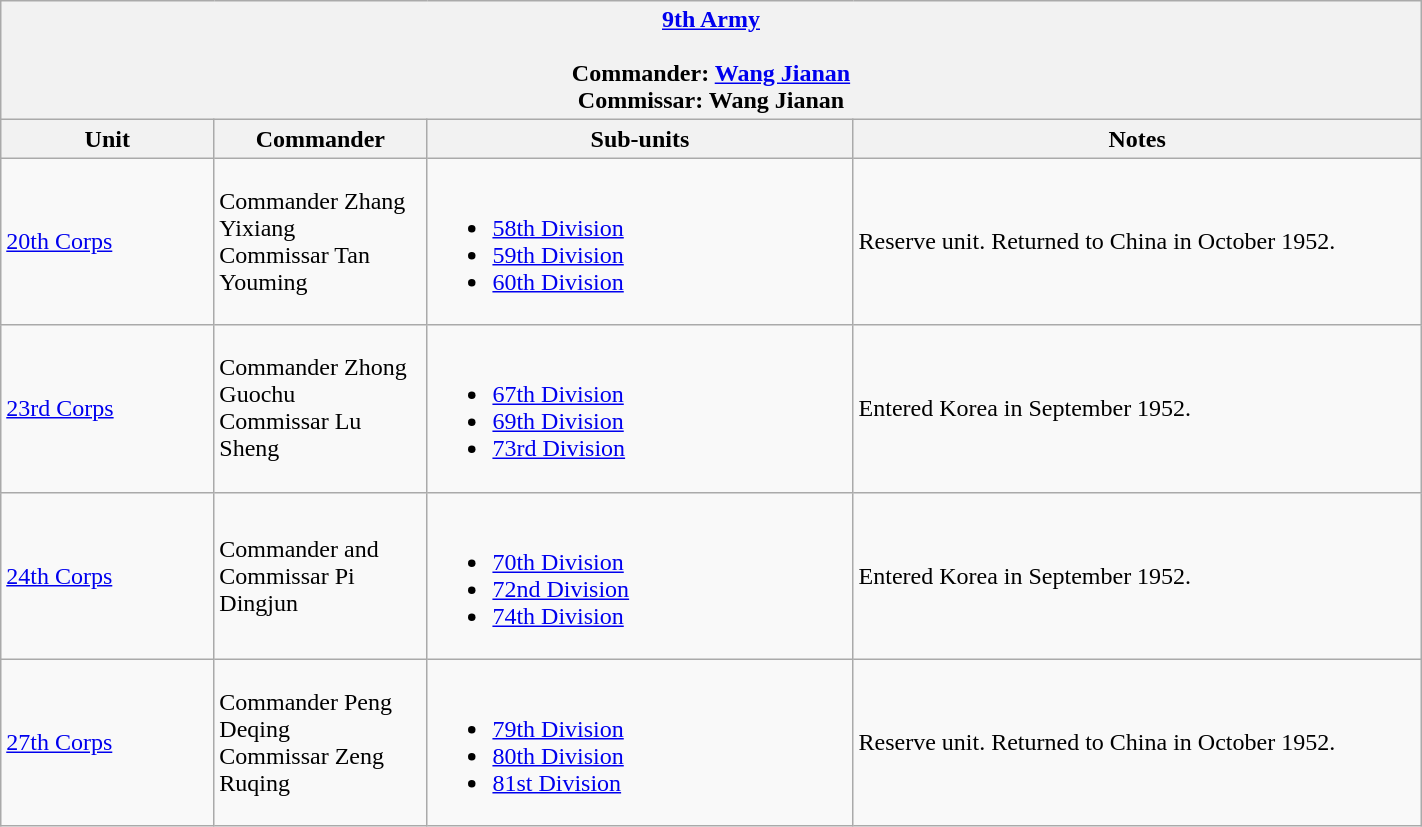<table class="wikitable" style="width: 75%">
<tr>
<th colspan="4" align= center> <a href='#'>9th Army</a><br><br>Commander: <a href='#'>Wang Jianan</a><br>
Commissar: Wang Jianan</th>
</tr>
<tr>
<th width=15%; align= center>Unit</th>
<th width=15%; align= center>Commander</th>
<th width=30%; align= center>Sub-units</th>
<th width=40%; align= center>Notes</th>
</tr>
<tr>
<td><a href='#'>20th Corps</a></td>
<td>Commander Zhang Yixiang<br>Commissar Tan Youming</td>
<td><br><ul><li><a href='#'>58th Division</a></li><li><a href='#'>59th Division</a></li><li><a href='#'>60th Division</a></li></ul></td>
<td>Reserve unit. Returned to China in October 1952.</td>
</tr>
<tr>
<td><a href='#'>23rd Corps</a></td>
<td>Commander Zhong Guochu<br>Commissar Lu Sheng</td>
<td><br><ul><li><a href='#'>67th Division</a></li><li><a href='#'>69th Division</a></li><li><a href='#'>73rd Division</a></li></ul></td>
<td>Entered Korea in September 1952.</td>
</tr>
<tr>
<td><a href='#'>24th Corps</a></td>
<td>Commander and Commissar Pi Dingjun</td>
<td><br><ul><li><a href='#'>70th Division</a></li><li><a href='#'>72nd Division</a></li><li><a href='#'>74th Division</a></li></ul></td>
<td>Entered Korea in September 1952.</td>
</tr>
<tr>
<td><a href='#'>27th Corps</a></td>
<td>Commander Peng Deqing<br>Commissar Zeng Ruqing</td>
<td><br><ul><li><a href='#'>79th Division</a></li><li><a href='#'>80th Division</a></li><li><a href='#'>81st Division</a></li></ul></td>
<td>Reserve unit. Returned to China in October 1952.</td>
</tr>
</table>
